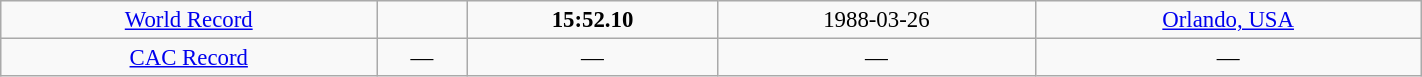<table class="wikitable" style=" text-align:center; font-size:95%;" width="75%">
<tr>
<td><a href='#'>World Record</a></td>
<td></td>
<td><strong>15:52.10</strong></td>
<td>1988-03-26</td>
<td> <a href='#'>Orlando, USA</a></td>
</tr>
<tr>
<td><a href='#'>CAC Record</a></td>
<td>—</td>
<td>—</td>
<td>—</td>
<td>—</td>
</tr>
</table>
